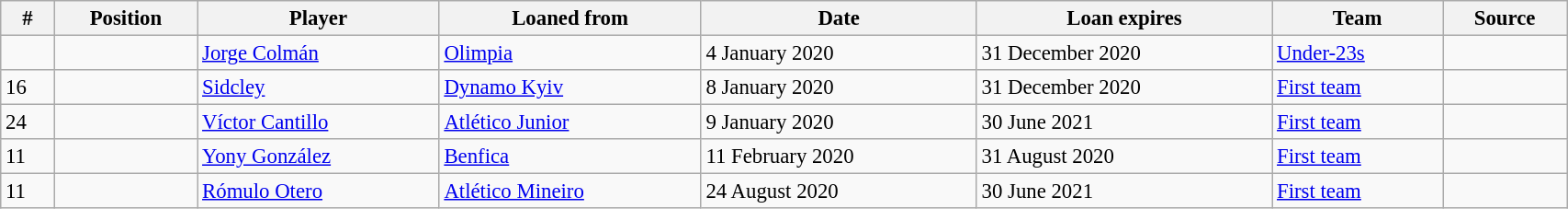<table class="wikitable sortable" style="width:90%; text-align:center; font-size:95%; text-align:left;">
<tr>
<th><strong>#</strong></th>
<th><strong>Position </strong></th>
<th><strong>Player </strong></th>
<th><strong>Loaned from</strong></th>
<th><strong>Date </strong></th>
<th><strong>Loan expires </strong></th>
<th><strong>Team</strong></th>
<th><strong>Source</strong></th>
</tr>
<tr>
<td></td>
<td></td>
<td> <a href='#'>Jorge Colmán</a></td>
<td> <a href='#'>Olimpia</a></td>
<td>4 January 2020</td>
<td>31 December 2020</td>
<td><a href='#'>Under-23s</a></td>
<td></td>
</tr>
<tr>
<td>16</td>
<td></td>
<td> <a href='#'>Sidcley</a></td>
<td> <a href='#'>Dynamo Kyiv</a></td>
<td>8 January 2020</td>
<td>31 December 2020</td>
<td><a href='#'>First team</a></td>
<td></td>
</tr>
<tr>
<td>24</td>
<td></td>
<td> <a href='#'>Víctor Cantillo</a></td>
<td> <a href='#'>Atlético Junior</a></td>
<td>9 January 2020</td>
<td>30 June 2021 </td>
<td><a href='#'>First team</a></td>
<td></td>
</tr>
<tr>
<td>11</td>
<td></td>
<td> <a href='#'>Yony González</a></td>
<td> <a href='#'>Benfica</a></td>
<td>11 February 2020</td>
<td>31 August 2020  </td>
<td><a href='#'>First team</a></td>
<td></td>
</tr>
<tr>
<td>11</td>
<td></td>
<td> <a href='#'>Rómulo Otero</a></td>
<td> <a href='#'>Atlético Mineiro</a></td>
<td>24 August 2020</td>
<td>30 June 2021</td>
<td><a href='#'>First team</a></td>
<td></td>
</tr>
</table>
